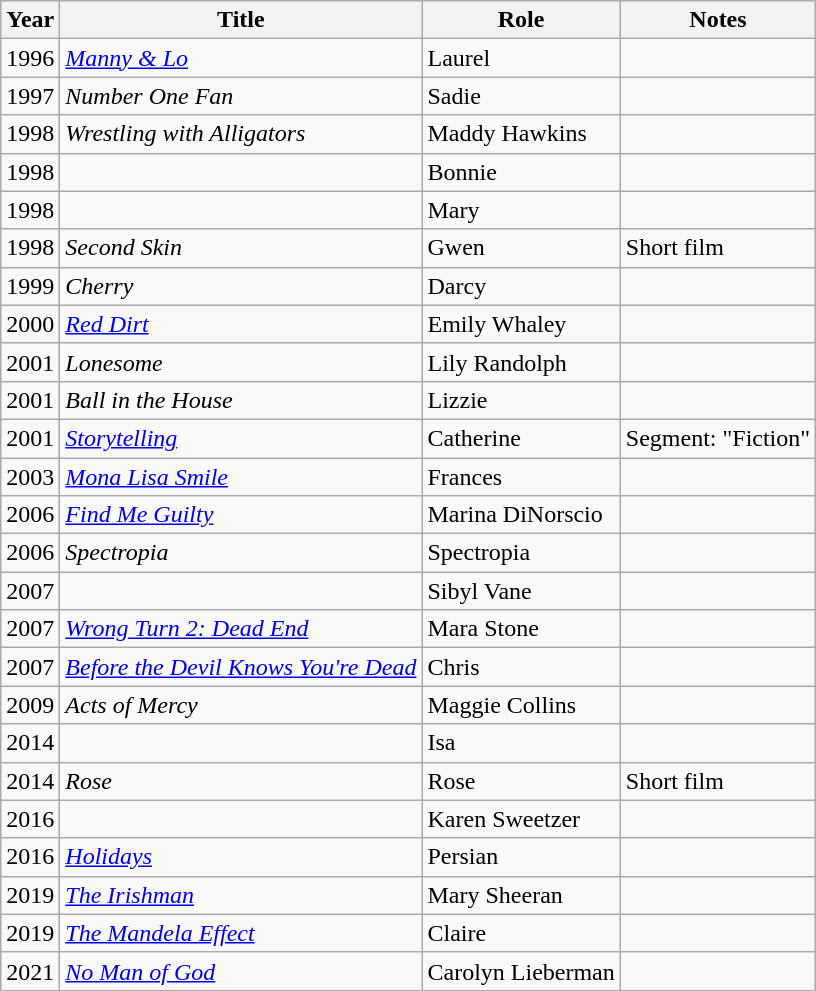<table class="wikitable sortable">
<tr>
<th>Year</th>
<th>Title</th>
<th>Role</th>
<th class="unsortable">Notes</th>
</tr>
<tr>
<td>1996</td>
<td><em><a href='#'>Manny & Lo</a></em></td>
<td>Laurel</td>
<td></td>
</tr>
<tr>
<td>1997</td>
<td><em>Number One Fan</em></td>
<td>Sadie</td>
<td></td>
</tr>
<tr>
<td>1998</td>
<td><em>Wrestling with Alligators</em></td>
<td>Maddy Hawkins</td>
<td></td>
</tr>
<tr>
<td>1998</td>
<td><em></em></td>
<td>Bonnie</td>
<td></td>
</tr>
<tr>
<td>1998</td>
<td><em></em></td>
<td>Mary</td>
<td></td>
</tr>
<tr>
<td>1998</td>
<td><em>Second Skin</em></td>
<td>Gwen</td>
<td>Short film</td>
</tr>
<tr>
<td>1999</td>
<td><em>Cherry</em></td>
<td>Darcy</td>
<td></td>
</tr>
<tr>
<td>2000</td>
<td><em><a href='#'>Red Dirt</a></em></td>
<td>Emily Whaley</td>
<td></td>
</tr>
<tr>
<td>2001</td>
<td><em>Lonesome</em></td>
<td>Lily Randolph</td>
<td></td>
</tr>
<tr>
<td>2001</td>
<td><em>Ball in the House</em></td>
<td>Lizzie</td>
<td></td>
</tr>
<tr>
<td>2001</td>
<td><em><a href='#'>Storytelling</a></em></td>
<td>Catherine</td>
<td>Segment: "Fiction"</td>
</tr>
<tr>
<td>2003</td>
<td><em><a href='#'>Mona Lisa Smile</a></em></td>
<td>Frances</td>
<td></td>
</tr>
<tr>
<td>2006</td>
<td><em><a href='#'>Find Me Guilty</a></em></td>
<td>Marina DiNorscio</td>
<td></td>
</tr>
<tr>
<td>2006</td>
<td><em>Spectropia</em></td>
<td>Spectropia</td>
<td></td>
</tr>
<tr>
<td>2007</td>
<td><em></em></td>
<td>Sibyl Vane</td>
<td></td>
</tr>
<tr>
<td>2007</td>
<td><em><a href='#'>Wrong Turn 2: Dead End</a></em></td>
<td>Mara Stone</td>
<td></td>
</tr>
<tr>
<td>2007</td>
<td><em><a href='#'>Before the Devil Knows You're Dead</a></em></td>
<td>Chris</td>
<td></td>
</tr>
<tr>
<td>2009</td>
<td><em>Acts of Mercy</em></td>
<td>Maggie Collins</td>
<td></td>
</tr>
<tr>
<td>2014</td>
<td><em></em></td>
<td>Isa</td>
<td></td>
</tr>
<tr>
<td>2014</td>
<td><em>Rose</em></td>
<td>Rose</td>
<td>Short film</td>
</tr>
<tr>
<td>2016</td>
<td><em></em></td>
<td>Karen Sweetzer</td>
<td></td>
</tr>
<tr>
<td>2016</td>
<td><em><a href='#'>Holidays</a></em></td>
<td>Persian</td>
<td></td>
</tr>
<tr>
<td>2019</td>
<td><em><a href='#'>The Irishman</a></em></td>
<td>Mary Sheeran</td>
<td></td>
</tr>
<tr>
<td>2019</td>
<td><em><a href='#'>The Mandela Effect</a></em></td>
<td>Claire</td>
<td></td>
</tr>
<tr>
<td>2021</td>
<td><em><a href='#'>No Man of God</a></em></td>
<td>Carolyn Lieberman</td>
<td></td>
</tr>
</table>
